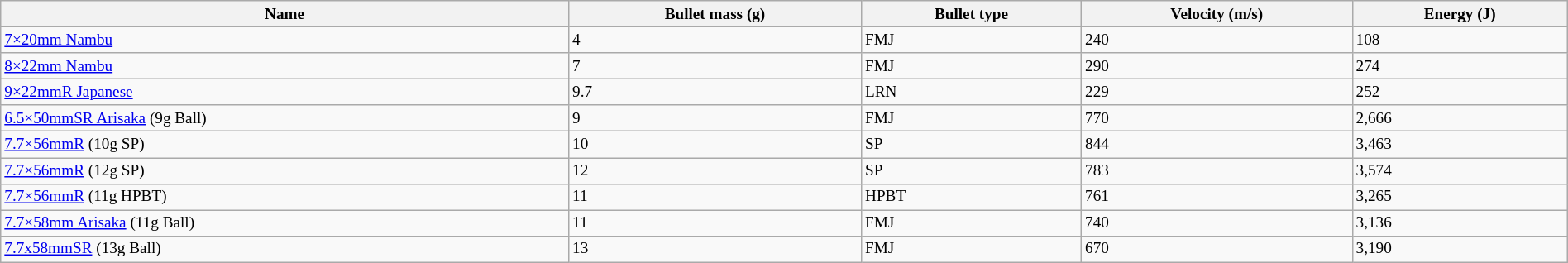<table class="wikitable sortable" style="margin:left; width:100%; font-size:80%; border-collapse:collapse;">
<tr>
<th>Name</th>
<th>Bullet mass (g)</th>
<th>Bullet type</th>
<th>Velocity (m/s)</th>
<th>Energy (J)</th>
</tr>
<tr>
<td><a href='#'>7×20mm Nambu</a></td>
<td>4</td>
<td>FMJ</td>
<td>240</td>
<td>108</td>
</tr>
<tr>
<td><a href='#'>8×22mm Nambu</a></td>
<td>7</td>
<td>FMJ</td>
<td>290</td>
<td>274</td>
</tr>
<tr>
<td><a href='#'>9×22mmR Japanese</a></td>
<td>9.7</td>
<td>LRN</td>
<td>229</td>
<td>252</td>
</tr>
<tr>
<td><a href='#'>6.5×50mmSR Arisaka</a> (9g Ball)</td>
<td>9</td>
<td>FMJ</td>
<td>770</td>
<td>2,666</td>
</tr>
<tr>
<td><a href='#'>7.7×56mmR</a> (10g SP)</td>
<td>10</td>
<td>SP</td>
<td>844</td>
<td>3,463</td>
</tr>
<tr>
<td><a href='#'>7.7×56mmR</a> (12g SP)</td>
<td>12</td>
<td>SP</td>
<td>783</td>
<td>3,574</td>
</tr>
<tr>
<td><a href='#'>7.7×56mmR</a> (11g HPBT)</td>
<td>11</td>
<td>HPBT</td>
<td>761</td>
<td>3,265</td>
</tr>
<tr>
<td><a href='#'>7.7×58mm Arisaka</a> (11g Ball)</td>
<td>11</td>
<td>FMJ</td>
<td>740</td>
<td>3,136</td>
</tr>
<tr>
<td><a href='#'>7.7x58mmSR</a> (13g Ball)</td>
<td>13</td>
<td>FMJ</td>
<td>670</td>
<td>3,190</td>
</tr>
</table>
